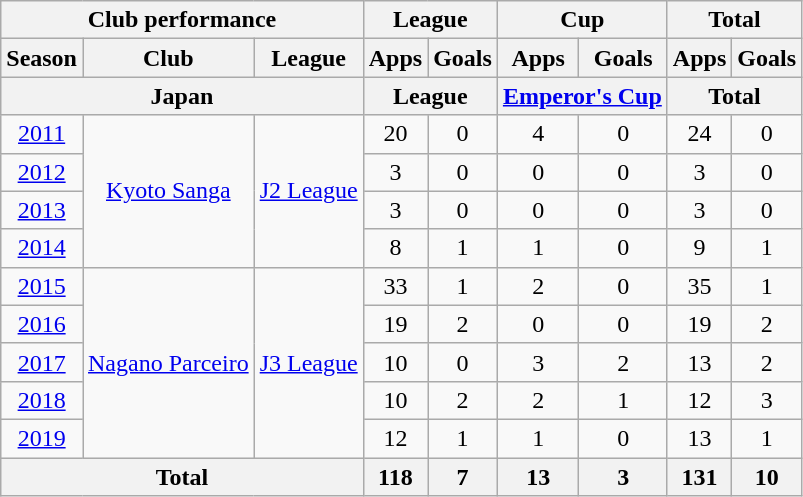<table class="wikitable" style="text-align:center;">
<tr>
<th colspan=3>Club performance</th>
<th colspan=2>League</th>
<th colspan=2>Cup</th>
<th colspan=2>Total</th>
</tr>
<tr>
<th>Season</th>
<th>Club</th>
<th>League</th>
<th>Apps</th>
<th>Goals</th>
<th>Apps</th>
<th>Goals</th>
<th>Apps</th>
<th>Goals</th>
</tr>
<tr>
<th colspan=3>Japan</th>
<th colspan=2>League</th>
<th colspan=2><a href='#'>Emperor's Cup</a></th>
<th colspan=2>Total</th>
</tr>
<tr>
<td><a href='#'>2011</a></td>
<td rowspan="4"><a href='#'>Kyoto Sanga</a></td>
<td rowspan="4"><a href='#'>J2 League</a></td>
<td>20</td>
<td>0</td>
<td>4</td>
<td>0</td>
<td>24</td>
<td>0</td>
</tr>
<tr>
<td><a href='#'>2012</a></td>
<td>3</td>
<td>0</td>
<td>0</td>
<td>0</td>
<td>3</td>
<td>0</td>
</tr>
<tr>
<td><a href='#'>2013</a></td>
<td>3</td>
<td>0</td>
<td>0</td>
<td>0</td>
<td>3</td>
<td>0</td>
</tr>
<tr>
<td><a href='#'>2014</a></td>
<td>8</td>
<td>1</td>
<td>1</td>
<td>0</td>
<td>9</td>
<td>1</td>
</tr>
<tr>
<td><a href='#'>2015</a></td>
<td rowspan="5"><a href='#'>Nagano Parceiro</a></td>
<td rowspan="5"><a href='#'>J3 League</a></td>
<td>33</td>
<td>1</td>
<td>2</td>
<td>0</td>
<td>35</td>
<td>1</td>
</tr>
<tr>
<td><a href='#'>2016</a></td>
<td>19</td>
<td>2</td>
<td>0</td>
<td>0</td>
<td>19</td>
<td>2</td>
</tr>
<tr>
<td><a href='#'>2017</a></td>
<td>10</td>
<td>0</td>
<td>3</td>
<td>2</td>
<td>13</td>
<td>2</td>
</tr>
<tr>
<td><a href='#'>2018</a></td>
<td>10</td>
<td>2</td>
<td>2</td>
<td>1</td>
<td>12</td>
<td>3</td>
</tr>
<tr>
<td><a href='#'>2019</a></td>
<td>12</td>
<td>1</td>
<td>1</td>
<td>0</td>
<td>13</td>
<td>1</td>
</tr>
<tr>
<th colspan=3>Total</th>
<th>118</th>
<th>7</th>
<th>13</th>
<th>3</th>
<th>131</th>
<th>10</th>
</tr>
</table>
